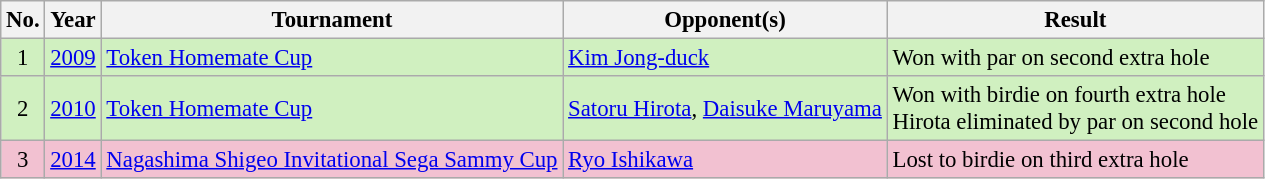<table class="wikitable" style="font-size:95%;">
<tr>
<th>No.</th>
<th>Year</th>
<th>Tournament</th>
<th>Opponent(s)</th>
<th>Result</th>
</tr>
<tr style="background:#D0F0C0;">
<td align=center>1</td>
<td><a href='#'>2009</a></td>
<td><a href='#'>Token Homemate Cup</a></td>
<td> <a href='#'>Kim Jong-duck</a></td>
<td>Won with par on second extra hole</td>
</tr>
<tr style="background:#D0F0C0;">
<td align=center>2</td>
<td><a href='#'>2010</a></td>
<td><a href='#'>Token Homemate Cup</a></td>
<td> <a href='#'>Satoru Hirota</a>,  <a href='#'>Daisuke Maruyama</a></td>
<td>Won with birdie on fourth extra hole<br>Hirota eliminated by par on second hole</td>
</tr>
<tr style="background:#F2C1D1;">
<td align=center>3</td>
<td><a href='#'>2014</a></td>
<td><a href='#'>Nagashima Shigeo Invitational Sega Sammy Cup</a></td>
<td> <a href='#'>Ryo Ishikawa</a></td>
<td>Lost to birdie on third extra hole</td>
</tr>
</table>
